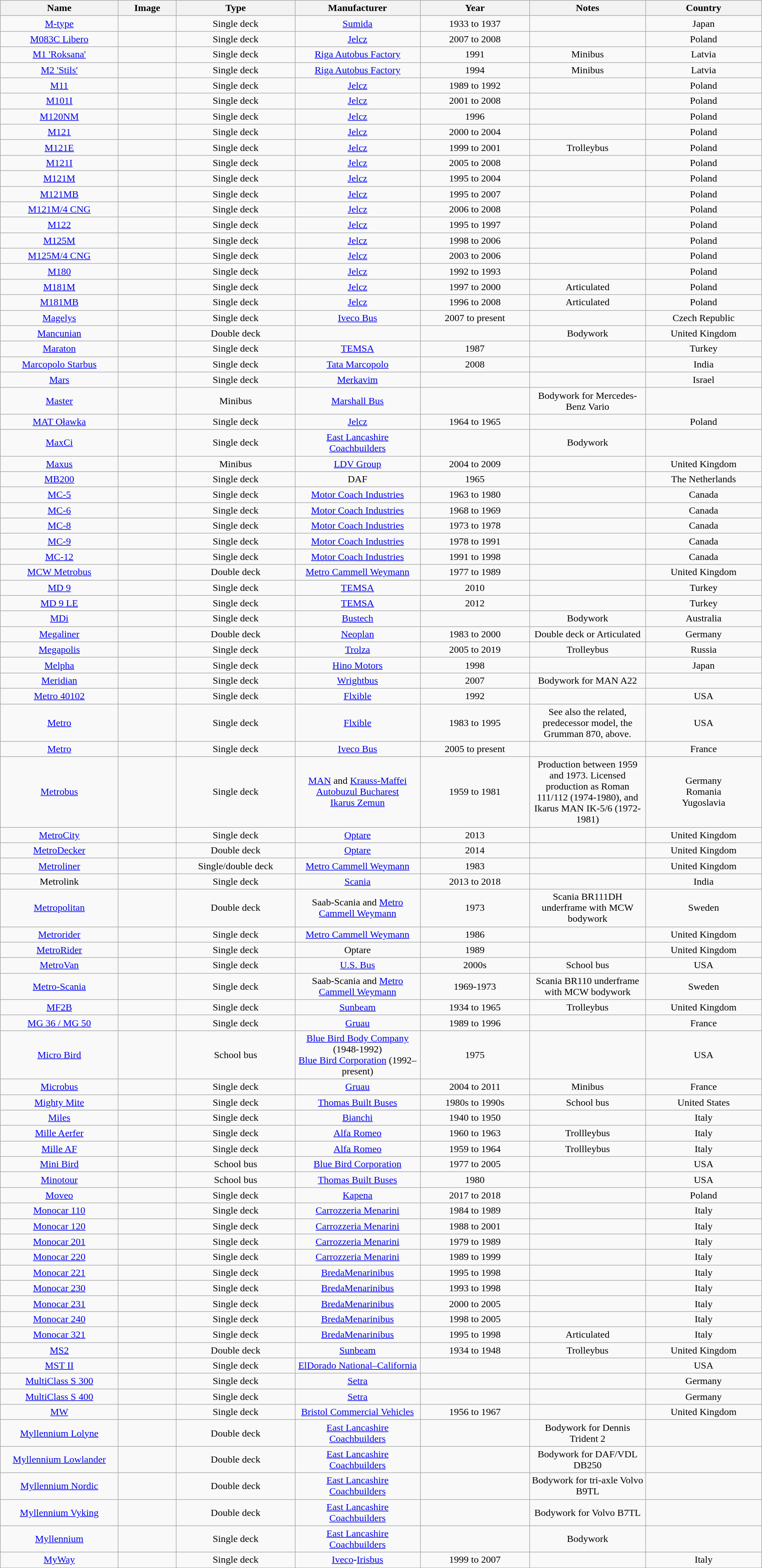<table class="wikitable sortable sticky-header mw-datatable" style=text-align:center;>
<tr>
<th style="width:15em;">Name</th>
<th style="width:7em;">Image</th>
<th style="width:15em;">Type</th>
<th style="width:15em;">Manufacturer</th>
<th style="width:15em;">Year</th>
<th class="unsortable", style="width:15em;">Notes</th>
<th style="width:15em;">Country</th>
</tr>
<tr>
<td><a href='#'>M-type</a></td>
<td></td>
<td>Single deck</td>
<td><a href='#'>Sumida</a></td>
<td>1933 to 1937</td>
<td></td>
<td>Japan</td>
</tr>
<tr>
<td><a href='#'>M083C Libero</a></td>
<td></td>
<td>Single deck</td>
<td><a href='#'>Jelcz</a></td>
<td>2007 to 2008</td>
<td></td>
<td>Poland</td>
</tr>
<tr>
<td><a href='#'>M1 'Roksana'</a></td>
<td></td>
<td>Single deck</td>
<td><a href='#'>Riga Autobus Factory</a></td>
<td>1991</td>
<td>Minibus</td>
<td>Latvia</td>
</tr>
<tr>
<td><a href='#'>M2 'Stils'</a></td>
<td></td>
<td>Single deck</td>
<td><a href='#'>Riga Autobus Factory</a></td>
<td>1994</td>
<td>Minibus</td>
<td>Latvia</td>
</tr>
<tr>
<td><a href='#'>M11</a></td>
<td></td>
<td>Single deck</td>
<td><a href='#'>Jelcz</a></td>
<td>1989 to 1992</td>
<td></td>
<td>Poland</td>
</tr>
<tr>
<td><a href='#'>M101I</a></td>
<td></td>
<td>Single deck</td>
<td><a href='#'>Jelcz</a></td>
<td>2001 to 2008</td>
<td></td>
<td>Poland</td>
</tr>
<tr>
<td><a href='#'>M120NM</a></td>
<td></td>
<td>Single deck</td>
<td><a href='#'>Jelcz</a></td>
<td>1996</td>
<td></td>
<td>Poland</td>
</tr>
<tr>
<td><a href='#'>M121</a></td>
<td></td>
<td>Single deck</td>
<td><a href='#'>Jelcz</a></td>
<td>2000 to 2004</td>
<td></td>
<td>Poland</td>
</tr>
<tr>
<td><a href='#'>M121E</a></td>
<td></td>
<td>Single deck</td>
<td><a href='#'>Jelcz</a></td>
<td>1999 to 2001</td>
<td>Trolleybus</td>
<td>Poland</td>
</tr>
<tr>
<td><a href='#'>M121I</a></td>
<td></td>
<td>Single deck</td>
<td><a href='#'>Jelcz</a></td>
<td>2005 to 2008</td>
<td></td>
<td>Poland</td>
</tr>
<tr>
<td><a href='#'>M121M</a></td>
<td></td>
<td>Single deck</td>
<td><a href='#'>Jelcz</a></td>
<td>1995 to 2004</td>
<td></td>
<td>Poland</td>
</tr>
<tr>
<td><a href='#'>M121MB</a></td>
<td></td>
<td>Single deck</td>
<td><a href='#'>Jelcz</a></td>
<td>1995 to 2007</td>
<td></td>
<td>Poland</td>
</tr>
<tr>
<td><a href='#'>M121M/4 CNG</a></td>
<td></td>
<td>Single deck</td>
<td><a href='#'>Jelcz</a></td>
<td>2006 to 2008</td>
<td></td>
<td>Poland</td>
</tr>
<tr>
<td><a href='#'>M122</a></td>
<td></td>
<td>Single deck</td>
<td><a href='#'>Jelcz</a></td>
<td>1995 to 1997</td>
<td></td>
<td>Poland</td>
</tr>
<tr>
<td><a href='#'>M125M</a></td>
<td></td>
<td>Single deck</td>
<td><a href='#'>Jelcz</a></td>
<td>1998 to 2006</td>
<td></td>
<td>Poland</td>
</tr>
<tr>
<td><a href='#'>M125M/4 CNG</a></td>
<td></td>
<td>Single deck</td>
<td><a href='#'>Jelcz</a></td>
<td>2003 to 2006</td>
<td></td>
<td>Poland</td>
</tr>
<tr>
<td><a href='#'>M180</a></td>
<td></td>
<td>Single deck</td>
<td><a href='#'>Jelcz</a></td>
<td>1992 to 1993</td>
<td></td>
<td>Poland</td>
</tr>
<tr>
<td><a href='#'>M181M</a></td>
<td></td>
<td>Single deck</td>
<td><a href='#'>Jelcz</a></td>
<td>1997 to 2000</td>
<td>Articulated</td>
<td>Poland</td>
</tr>
<tr>
<td><a href='#'>M181MB</a></td>
<td></td>
<td>Single deck</td>
<td><a href='#'>Jelcz</a></td>
<td>1996 to 2008</td>
<td>Articulated</td>
<td>Poland</td>
</tr>
<tr>
<td><a href='#'>Magelys</a></td>
<td></td>
<td>Single deck</td>
<td><a href='#'>Iveco Bus</a></td>
<td>2007 to present</td>
<td></td>
<td>Czech Republic</td>
</tr>
<tr>
<td><a href='#'>Mancunian</a></td>
<td></td>
<td>Double deck</td>
<td></td>
<td></td>
<td>Bodywork</td>
<td>United Kingdom</td>
</tr>
<tr>
<td><a href='#'>Maraton</a></td>
<td></td>
<td>Single deck</td>
<td><a href='#'>TEMSA</a></td>
<td>1987</td>
<td></td>
<td>Turkey</td>
</tr>
<tr>
<td><a href='#'>Marcopolo Starbus</a></td>
<td></td>
<td>Single deck</td>
<td><a href='#'>Tata Marcopolo</a></td>
<td>2008</td>
<td></td>
<td>India</td>
</tr>
<tr>
<td><a href='#'>Mars</a></td>
<td></td>
<td>Single deck</td>
<td><a href='#'>Merkavim</a></td>
<td></td>
<td></td>
<td>Israel</td>
</tr>
<tr>
<td><a href='#'>Master</a></td>
<td></td>
<td>Minibus</td>
<td><a href='#'>Marshall Bus</a></td>
<td></td>
<td>Bodywork for Mercedes-Benz Vario</td>
<td></td>
</tr>
<tr>
<td><a href='#'>MAT Oławka</a></td>
<td></td>
<td>Single deck</td>
<td><a href='#'>Jelcz</a></td>
<td>1964 to 1965</td>
<td></td>
<td>Poland</td>
</tr>
<tr>
<td><a href='#'>MaxCi</a></td>
<td></td>
<td>Single deck</td>
<td><a href='#'>East Lancashire Coachbuilders</a></td>
<td></td>
<td>Bodywork</td>
<td></td>
</tr>
<tr>
<td><a href='#'>Maxus</a></td>
<td></td>
<td>Minibus</td>
<td><a href='#'>LDV Group</a></td>
<td>2004 to 2009</td>
<td></td>
<td>United Kingdom</td>
</tr>
<tr>
<td><a href='#'>MB200</a></td>
<td></td>
<td>Single deck</td>
<td>DAF</td>
<td>1965</td>
<td></td>
<td>The Netherlands</td>
</tr>
<tr>
<td><a href='#'>MC-5</a></td>
<td></td>
<td>Single deck</td>
<td><a href='#'>Motor Coach Industries</a></td>
<td>1963 to 1980</td>
<td></td>
<td>Canada</td>
</tr>
<tr>
<td><a href='#'>MC-6</a></td>
<td></td>
<td>Single deck</td>
<td><a href='#'>Motor Coach Industries</a></td>
<td>1968 to 1969</td>
<td></td>
<td>Canada</td>
</tr>
<tr>
<td><a href='#'>MC-8</a></td>
<td></td>
<td>Single deck</td>
<td><a href='#'>Motor Coach Industries</a></td>
<td>1973 to 1978</td>
<td></td>
<td>Canada</td>
</tr>
<tr>
<td><a href='#'>MC-9</a></td>
<td></td>
<td>Single deck</td>
<td><a href='#'>Motor Coach Industries</a></td>
<td>1978 to 1991</td>
<td></td>
<td>Canada</td>
</tr>
<tr>
<td><a href='#'>MC-12</a></td>
<td></td>
<td>Single deck</td>
<td><a href='#'>Motor Coach Industries</a></td>
<td>1991 to 1998</td>
<td></td>
<td>Canada</td>
</tr>
<tr>
<td><a href='#'>MCW Metrobus</a></td>
<td></td>
<td>Double deck</td>
<td><a href='#'>Metro Cammell Weymann</a></td>
<td>1977 to 1989</td>
<td></td>
<td>United Kingdom</td>
</tr>
<tr>
<td><a href='#'>MD 9</a></td>
<td></td>
<td>Single deck</td>
<td><a href='#'>TEMSA</a></td>
<td>2010</td>
<td></td>
<td>Turkey</td>
</tr>
<tr>
<td><a href='#'>MD 9 LE</a></td>
<td></td>
<td>Single deck</td>
<td><a href='#'>TEMSA</a></td>
<td>2012</td>
<td></td>
<td>Turkey</td>
</tr>
<tr>
<td><a href='#'>MDi</a></td>
<td></td>
<td>Single deck</td>
<td><a href='#'>Bustech</a></td>
<td></td>
<td>Bodywork</td>
<td>Australia</td>
</tr>
<tr>
<td><a href='#'>Megaliner</a></td>
<td></td>
<td>Double deck</td>
<td><a href='#'>Neoplan</a></td>
<td>1983 to 2000</td>
<td>Double deck or Articulated</td>
<td>Germany</td>
</tr>
<tr>
<td><a href='#'>Megapolis</a></td>
<td></td>
<td>Single deck</td>
<td><a href='#'>Trolza</a></td>
<td>2005 to 2019</td>
<td>Trolleybus</td>
<td>Russia</td>
</tr>
<tr>
<td><a href='#'>Melpha</a></td>
<td></td>
<td>Single deck</td>
<td><a href='#'>Hino Motors</a></td>
<td>1998</td>
<td></td>
<td>Japan</td>
</tr>
<tr>
<td><a href='#'>Meridian</a></td>
<td></td>
<td>Single deck</td>
<td><a href='#'>Wrightbus</a></td>
<td>2007</td>
<td>Bodywork for MAN A22</td>
<td></td>
</tr>
<tr>
<td><a href='#'>Metro 40102</a></td>
<td></td>
<td>Single deck</td>
<td><a href='#'>Flxible</a></td>
<td>1992</td>
<td></td>
<td>USA</td>
</tr>
<tr>
<td><a href='#'>Metro</a></td>
<td></td>
<td>Single deck</td>
<td><a href='#'>Flxible</a></td>
<td>1983 to 1995</td>
<td>See also the related, predecessor model, the Grumman 870, above.</td>
<td>USA</td>
</tr>
<tr>
<td><a href='#'>Metro</a></td>
<td></td>
<td>Single deck</td>
<td><a href='#'>Iveco Bus</a></td>
<td>2005 to present</td>
<td></td>
<td>France</td>
</tr>
<tr>
<td><a href='#'>Metrobus</a></td>
<td></td>
<td>Single deck</td>
<td><a href='#'>MAN</a> and <a href='#'>Krauss-Maffei</a><br><a href='#'>Autobuzul Bucharest</a><br><a href='#'>Ikarus Zemun</a></td>
<td>1959 to 1981</td>
<td>Production between 1959 and 1973. Licensed production as Roman 111/112 (1974-1980), and Ikarus MAN IK-5/6 (1972-1981)</td>
<td>Germany<br>Romania<br>Yugoslavia</td>
</tr>
<tr>
<td><a href='#'>MetroCity</a></td>
<td></td>
<td>Single deck</td>
<td><a href='#'>Optare</a></td>
<td>2013</td>
<td></td>
<td>United Kingdom</td>
</tr>
<tr>
<td><a href='#'>MetroDecker</a></td>
<td></td>
<td>Double deck</td>
<td><a href='#'>Optare</a></td>
<td>2014</td>
<td></td>
<td>United Kingdom</td>
</tr>
<tr>
<td><a href='#'>Metroliner</a></td>
<td></td>
<td>Single/double deck</td>
<td><a href='#'>Metro Cammell Weymann</a></td>
<td>1983</td>
<td></td>
<td>United Kingdom</td>
</tr>
<tr>
<td>Metrolink</td>
<td></td>
<td>Single deck</td>
<td><a href='#'>Scania</a></td>
<td>2013 to 2018</td>
<td></td>
<td>India</td>
</tr>
<tr>
<td><a href='#'>Metropolitan</a></td>
<td></td>
<td>Double deck</td>
<td>Saab-Scania and <a href='#'>Metro Cammell Weymann</a></td>
<td>1973</td>
<td>Scania BR111DH underframe with MCW bodywork</td>
<td>Sweden</td>
</tr>
<tr>
<td><a href='#'>Metrorider</a></td>
<td></td>
<td>Single deck</td>
<td><a href='#'>Metro Cammell Weymann</a></td>
<td>1986</td>
<td></td>
<td>United Kingdom</td>
</tr>
<tr>
<td><a href='#'>MetroRider</a></td>
<td></td>
<td>Single deck</td>
<td>Optare</td>
<td>1989</td>
<td></td>
<td>United Kingdom</td>
</tr>
<tr>
<td><a href='#'>MetroVan</a></td>
<td></td>
<td>Single deck</td>
<td><a href='#'>U.S. Bus</a></td>
<td>2000s</td>
<td>School bus</td>
<td>USA</td>
</tr>
<tr>
<td><a href='#'>Metro-Scania</a></td>
<td></td>
<td>Single deck</td>
<td>Saab-Scania and <a href='#'>Metro Cammell Weymann</a></td>
<td>1969-1973</td>
<td>Scania BR110 underframe with MCW bodywork</td>
<td>Sweden</td>
</tr>
<tr>
<td><a href='#'>MF2B</a></td>
<td></td>
<td>Single deck</td>
<td><a href='#'>Sunbeam</a></td>
<td>1934 to 1965</td>
<td>Trolleybus</td>
<td>United Kingdom</td>
</tr>
<tr>
<td><a href='#'>MG 36 / MG 50</a></td>
<td></td>
<td>Single deck</td>
<td><a href='#'>Gruau</a></td>
<td>1989 to 1996</td>
<td></td>
<td>France</td>
</tr>
<tr>
<td><a href='#'>Micro Bird</a></td>
<td></td>
<td>School bus</td>
<td><a href='#'>Blue Bird Body Company</a> (1948-1992)<br><a href='#'>Blue Bird Corporation</a> (1992–present)</td>
<td>1975</td>
<td></td>
<td>USA</td>
</tr>
<tr>
<td><a href='#'>Microbus</a></td>
<td></td>
<td>Single deck</td>
<td><a href='#'>Gruau</a></td>
<td>2004 to 2011</td>
<td>Minibus</td>
<td>France</td>
</tr>
<tr>
<td><a href='#'>Mighty Mite</a></td>
<td></td>
<td>Single deck</td>
<td><a href='#'>Thomas Built Buses</a></td>
<td>1980s to 1990s</td>
<td>School bus</td>
<td>United States</td>
</tr>
<tr>
<td><a href='#'>Miles</a></td>
<td></td>
<td>Single deck</td>
<td><a href='#'>Bianchi</a></td>
<td>1940 to 1950</td>
<td></td>
<td>Italy</td>
</tr>
<tr>
<td><a href='#'>Mille Aerfer</a></td>
<td></td>
<td>Single deck</td>
<td><a href='#'>Alfa Romeo</a></td>
<td>1960 to 1963</td>
<td>Trollleybus</td>
<td>Italy</td>
</tr>
<tr>
<td><a href='#'>Mille AF</a></td>
<td></td>
<td>Single deck</td>
<td><a href='#'>Alfa Romeo</a></td>
<td>1959 to 1964</td>
<td>Trollleybus</td>
<td>Italy</td>
</tr>
<tr>
<td><a href='#'>Mini Bird</a></td>
<td></td>
<td>School bus</td>
<td><a href='#'>Blue Bird Corporation</a></td>
<td>1977 to 2005</td>
<td></td>
<td>USA</td>
</tr>
<tr>
<td><a href='#'>Minotour</a></td>
<td></td>
<td>School bus</td>
<td><a href='#'>Thomas Built Buses</a></td>
<td>1980</td>
<td></td>
<td>USA</td>
</tr>
<tr>
<td><a href='#'>Moveo</a></td>
<td></td>
<td>Single deck</td>
<td><a href='#'>Kapena</a></td>
<td>2017 to 2018</td>
<td></td>
<td>Poland</td>
</tr>
<tr>
<td><a href='#'>Monocar 110</a></td>
<td></td>
<td>Single deck</td>
<td><a href='#'>Carrozzeria Menarini</a></td>
<td>1984 to 1989</td>
<td></td>
<td>Italy</td>
</tr>
<tr>
<td><a href='#'>Monocar 120</a></td>
<td></td>
<td>Single deck</td>
<td><a href='#'>Carrozzeria Menarini</a></td>
<td>1988 to 2001</td>
<td></td>
<td>Italy</td>
</tr>
<tr>
<td><a href='#'>Monocar 201</a></td>
<td></td>
<td>Single deck</td>
<td><a href='#'>Carrozzeria Menarini</a></td>
<td>1979 to 1989</td>
<td></td>
<td>Italy</td>
</tr>
<tr>
<td><a href='#'>Monocar 220</a></td>
<td></td>
<td>Single deck</td>
<td><a href='#'>Carrozzeria Menarini</a></td>
<td>1989 to 1999</td>
<td></td>
<td>Italy</td>
</tr>
<tr>
<td><a href='#'>Monocar 221</a></td>
<td></td>
<td>Single deck</td>
<td><a href='#'>BredaMenarinibus</a></td>
<td>1995 to 1998</td>
<td></td>
<td>Italy</td>
</tr>
<tr>
<td><a href='#'>Monocar 230</a></td>
<td></td>
<td>Single deck</td>
<td><a href='#'>BredaMenarinibus</a></td>
<td>1993 to 1998</td>
<td></td>
<td>Italy</td>
</tr>
<tr>
<td><a href='#'>Monocar 231</a></td>
<td></td>
<td>Single deck</td>
<td><a href='#'>BredaMenarinibus</a></td>
<td>2000 to 2005</td>
<td></td>
<td>Italy</td>
</tr>
<tr>
<td><a href='#'>Monocar 240</a></td>
<td></td>
<td>Single deck</td>
<td><a href='#'>BredaMenarinibus</a></td>
<td>1998 to 2005</td>
<td></td>
<td>Italy</td>
</tr>
<tr>
<td><a href='#'>Monocar 321</a></td>
<td></td>
<td>Single deck</td>
<td><a href='#'>BredaMenarinibus</a></td>
<td>1995 to 1998</td>
<td>Articulated</td>
<td>Italy</td>
</tr>
<tr>
<td><a href='#'>MS2</a></td>
<td></td>
<td>Double deck</td>
<td><a href='#'>Sunbeam</a></td>
<td>1934 to 1948</td>
<td>Trolleybus</td>
<td>United Kingdom</td>
</tr>
<tr>
<td><a href='#'>MST II</a></td>
<td></td>
<td>Single deck</td>
<td><a href='#'>ElDorado National–California</a></td>
<td></td>
<td></td>
<td>USA</td>
</tr>
<tr>
<td><a href='#'>MultiClass S 300</a></td>
<td></td>
<td>Single deck</td>
<td><a href='#'>Setra</a></td>
<td></td>
<td></td>
<td>Germany</td>
</tr>
<tr>
<td><a href='#'>MultiClass S 400</a></td>
<td></td>
<td>Single deck</td>
<td><a href='#'>Setra</a></td>
<td></td>
<td></td>
<td>Germany</td>
</tr>
<tr>
<td><a href='#'>MW</a></td>
<td></td>
<td>Single deck</td>
<td><a href='#'>Bristol Commercial Vehicles</a></td>
<td>1956 to 1967</td>
<td></td>
<td>United Kingdom</td>
</tr>
<tr>
<td><a href='#'>Myllennium Lolyne</a></td>
<td></td>
<td>Double deck</td>
<td><a href='#'>East Lancashire Coachbuilders</a></td>
<td></td>
<td>Bodywork for Dennis Trident 2</td>
<td></td>
</tr>
<tr>
<td><a href='#'>Myllennium Lowlander</a></td>
<td></td>
<td>Double deck</td>
<td><a href='#'>East Lancashire Coachbuilders</a></td>
<td></td>
<td>Bodywork for DAF/VDL DB250</td>
<td></td>
</tr>
<tr>
<td><a href='#'>Myllennium Nordic</a></td>
<td></td>
<td>Double deck</td>
<td><a href='#'>East Lancashire Coachbuilders</a></td>
<td></td>
<td>Bodywork for tri-axle Volvo B9TL</td>
<td></td>
</tr>
<tr>
<td><a href='#'>Myllennium Vyking</a></td>
<td></td>
<td>Double deck</td>
<td><a href='#'>East Lancashire Coachbuilders</a></td>
<td></td>
<td>Bodywork for Volvo B7TL</td>
<td></td>
</tr>
<tr>
<td><a href='#'>Myllennium</a></td>
<td></td>
<td>Single deck</td>
<td><a href='#'>East Lancashire Coachbuilders</a></td>
<td></td>
<td>Bodywork</td>
<td></td>
</tr>
<tr>
<td><a href='#'>MyWay</a></td>
<td></td>
<td>Single deck</td>
<td><a href='#'>Iveco</a>-<a href='#'>Irisbus</a></td>
<td>1999 to 2007</td>
<td></td>
<td>Italy</td>
</tr>
<tr>
</tr>
</table>
